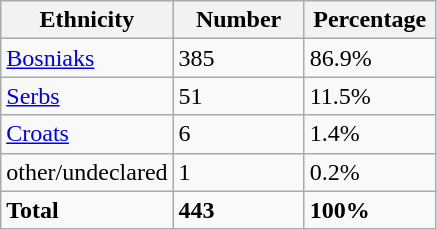<table class="wikitable">
<tr>
<th width="100px">Ethnicity</th>
<th width="80px">Number</th>
<th width="80px">Percentage</th>
</tr>
<tr>
<td><a href='#'>Bosniaks</a></td>
<td>385</td>
<td>86.9%</td>
</tr>
<tr>
<td><a href='#'>Serbs</a></td>
<td>51</td>
<td>11.5%</td>
</tr>
<tr>
<td><a href='#'>Croats</a></td>
<td>6</td>
<td>1.4%</td>
</tr>
<tr>
<td>other/undeclared</td>
<td>1</td>
<td>0.2%</td>
</tr>
<tr>
<td><strong>Total</strong></td>
<td><strong>443</strong></td>
<td><strong>100%</strong></td>
</tr>
</table>
